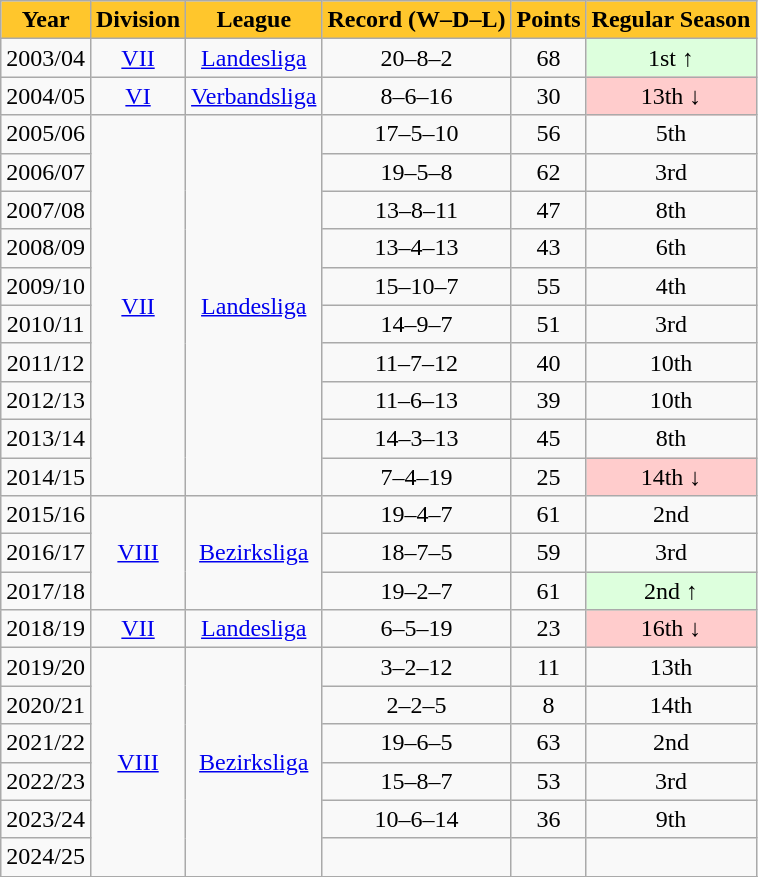<table class="wikitable" style="text-align:center;">
<tr>
<th style="background-color:#FFC62C; color:black;" scope="col">Year</th>
<th style="background-color:#FFC62C; color:black;" scope="col">Division</th>
<th style="background-color:#FFC62C; color:black;" scope="col">League</th>
<th style="background-color:#FFC62C; color:black;" scope="col">Record (W–D–L)</th>
<th style="background-color:#FFC62C; color:black;" scope="col">Points</th>
<th style="background-color:#FFC62C; color:black;" scope="col">Regular Season</th>
</tr>
<tr>
<td>2003/04</td>
<td><a href='#'>VII</a></td>
<td><a href='#'>Landesliga</a></td>
<td>20–8–2</td>
<td>68</td>
<td style="background:#ddffdd">1st ↑</td>
</tr>
<tr>
<td>2004/05</td>
<td><a href='#'>VI</a></td>
<td><a href='#'>Verbandsliga</a></td>
<td>8–6–16</td>
<td>30</td>
<td style="background:#ffcccc">13th ↓</td>
</tr>
<tr>
<td>2005/06</td>
<td rowspan=10><a href='#'>VII</a></td>
<td rowspan=10><a href='#'>Landesliga</a></td>
<td>17–5–10</td>
<td>56</td>
<td>5th</td>
</tr>
<tr>
<td>2006/07</td>
<td>19–5–8</td>
<td>62</td>
<td>3rd</td>
</tr>
<tr>
<td>2007/08</td>
<td>13–8–11</td>
<td>47</td>
<td>8th</td>
</tr>
<tr>
<td>2008/09</td>
<td>13–4–13</td>
<td>43</td>
<td>6th</td>
</tr>
<tr>
<td>2009/10</td>
<td>15–10–7</td>
<td>55</td>
<td>4th</td>
</tr>
<tr>
<td>2010/11</td>
<td>14–9–7</td>
<td>51</td>
<td>3rd</td>
</tr>
<tr>
<td>2011/12</td>
<td>11–7–12</td>
<td>40</td>
<td>10th</td>
</tr>
<tr>
<td>2012/13</td>
<td>11–6–13</td>
<td>39</td>
<td>10th</td>
</tr>
<tr>
<td>2013/14</td>
<td>14–3–13</td>
<td>45</td>
<td>8th</td>
</tr>
<tr>
<td>2014/15</td>
<td>7–4–19</td>
<td>25</td>
<td style="background:#ffcccc">14th ↓</td>
</tr>
<tr>
<td>2015/16</td>
<td rowspan=3><a href='#'>VIII</a></td>
<td rowspan=3><a href='#'>Bezirksliga</a></td>
<td>19–4–7</td>
<td>61</td>
<td>2nd</td>
</tr>
<tr>
<td>2016/17</td>
<td>18–7–5</td>
<td>59</td>
<td>3rd</td>
</tr>
<tr>
<td>2017/18</td>
<td>19–2–7</td>
<td>61</td>
<td style="background:#ddffdd">2nd ↑</td>
</tr>
<tr>
<td>2018/19</td>
<td><a href='#'>VII</a></td>
<td><a href='#'>Landesliga</a></td>
<td>6–5–19</td>
<td>23</td>
<td style="background:#ffcccc">16th ↓</td>
</tr>
<tr>
<td>2019/20</td>
<td rowspan=6><a href='#'>VIII</a></td>
<td rowspan=6><a href='#'>Bezirksliga</a></td>
<td>3–2–12</td>
<td>11</td>
<td>13th</td>
</tr>
<tr>
<td>2020/21</td>
<td>2–2–5</td>
<td>8</td>
<td>14th</td>
</tr>
<tr>
<td>2021/22</td>
<td>19–6–5</td>
<td>63</td>
<td>2nd</td>
</tr>
<tr>
<td>2022/23</td>
<td>15–8–7</td>
<td>53</td>
<td>3rd</td>
</tr>
<tr>
<td>2023/24</td>
<td>10–6–14</td>
<td>36</td>
<td>9th</td>
</tr>
<tr>
<td>2024/25</td>
<td></td>
<td></td>
<td></td>
</tr>
<tr>
</tr>
</table>
